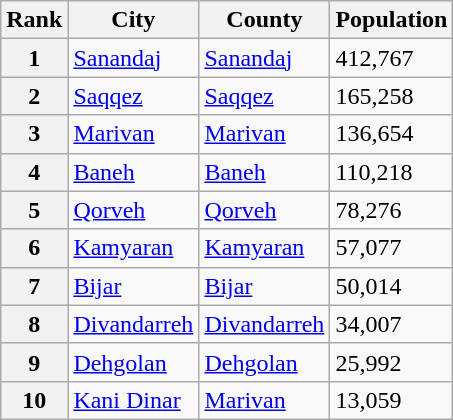<table class="wikitable sortable">
<tr>
<th>Rank</th>
<th>City</th>
<th>County</th>
<th>Population</th>
</tr>
<tr>
<th>1</th>
<td><a href='#'>Sanandaj</a></td>
<td><a href='#'>Sanandaj</a></td>
<td>412,767</td>
</tr>
<tr>
<th>2</th>
<td><a href='#'>Saqqez</a></td>
<td><a href='#'>Saqqez</a></td>
<td>165,258</td>
</tr>
<tr>
<th>3</th>
<td><a href='#'>Marivan</a></td>
<td><a href='#'>Marivan</a></td>
<td>136,654</td>
</tr>
<tr>
<th>4</th>
<td><a href='#'>Baneh</a></td>
<td><a href='#'>Baneh</a></td>
<td>110,218</td>
</tr>
<tr>
<th>5</th>
<td><a href='#'>Qorveh</a></td>
<td><a href='#'>Qorveh</a></td>
<td>78,276</td>
</tr>
<tr>
<th>6</th>
<td><a href='#'>Kamyaran</a></td>
<td><a href='#'>Kamyaran</a></td>
<td>57,077</td>
</tr>
<tr>
<th>7</th>
<td><a href='#'>Bijar</a></td>
<td><a href='#'>Bijar</a></td>
<td>50,014</td>
</tr>
<tr>
<th>8</th>
<td><a href='#'>Divandarreh</a></td>
<td><a href='#'>Divandarreh</a></td>
<td>34,007</td>
</tr>
<tr>
<th>9</th>
<td><a href='#'>Dehgolan</a></td>
<td><a href='#'>Dehgolan</a></td>
<td>25,992</td>
</tr>
<tr>
<th>10</th>
<td><a href='#'>Kani Dinar</a></td>
<td><a href='#'>Marivan</a></td>
<td>13,059</td>
</tr>
</table>
